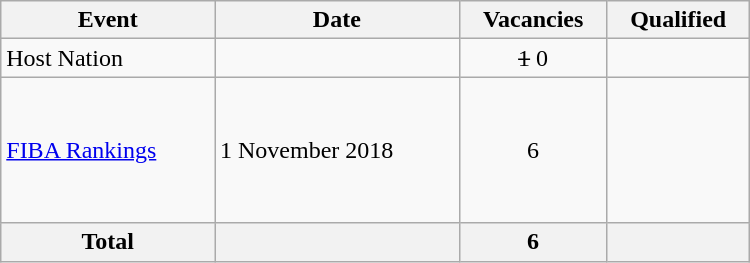<table class="wikitable" width=500>
<tr>
<th>Event</th>
<th>Date</th>
<th>Vacancies</th>
<th>Qualified</th>
</tr>
<tr>
<td>Host Nation</td>
<td></td>
<td align=center><s>1</s> 0</td>
<td><s></s></td>
</tr>
<tr>
<td><a href='#'>FIBA Rankings</a></td>
<td>1 November 2018</td>
<td align=center>6</td>
<td><br><br><br><br><br></td>
</tr>
<tr>
<th>Total</th>
<th></th>
<th>6</th>
<th></th>
</tr>
</table>
